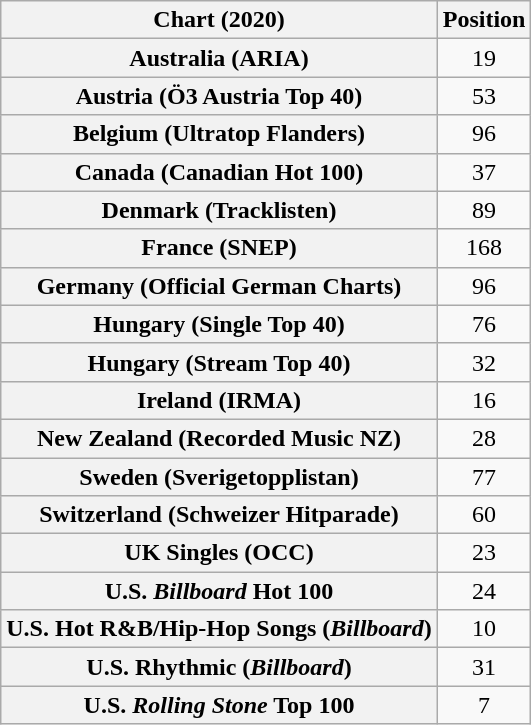<table class="wikitable sortable plainrowheaders" style="text-align:center">
<tr>
<th scope="col">Chart (2020)</th>
<th scope="col">Position</th>
</tr>
<tr>
<th scope="row">Australia (ARIA)</th>
<td>19</td>
</tr>
<tr>
<th scope="row">Austria (Ö3 Austria Top 40)</th>
<td>53</td>
</tr>
<tr>
<th scope="row">Belgium (Ultratop Flanders)</th>
<td>96</td>
</tr>
<tr>
<th scope="row">Canada (Canadian Hot 100)</th>
<td>37</td>
</tr>
<tr>
<th scope="row">Denmark (Tracklisten)</th>
<td>89</td>
</tr>
<tr>
<th scope="row">France (SNEP)</th>
<td>168</td>
</tr>
<tr>
<th scope="row">Germany (Official German Charts)</th>
<td>96</td>
</tr>
<tr>
<th scope="row">Hungary (Single Top 40)</th>
<td>76</td>
</tr>
<tr>
<th scope="row">Hungary (Stream Top 40)</th>
<td>32</td>
</tr>
<tr>
<th scope="row">Ireland (IRMA)</th>
<td>16</td>
</tr>
<tr>
<th scope="row">New Zealand (Recorded Music NZ)</th>
<td>28</td>
</tr>
<tr>
<th scope="row">Sweden (Sverigetopplistan)</th>
<td>77</td>
</tr>
<tr>
<th scope="row">Switzerland (Schweizer Hitparade)</th>
<td>60</td>
</tr>
<tr>
<th scope="row">UK Singles (OCC)</th>
<td>23</td>
</tr>
<tr>
<th scope="row">U.S. <em>Billboard</em> Hot 100</th>
<td>24</td>
</tr>
<tr>
<th scope="row">U.S. Hot R&B/Hip-Hop Songs (<em>Billboard</em>)</th>
<td>10</td>
</tr>
<tr>
<th scope="row">U.S. Rhythmic (<em>Billboard</em>)</th>
<td>31</td>
</tr>
<tr>
<th scope="row">U.S. <em>Rolling Stone</em> Top 100</th>
<td>7</td>
</tr>
</table>
